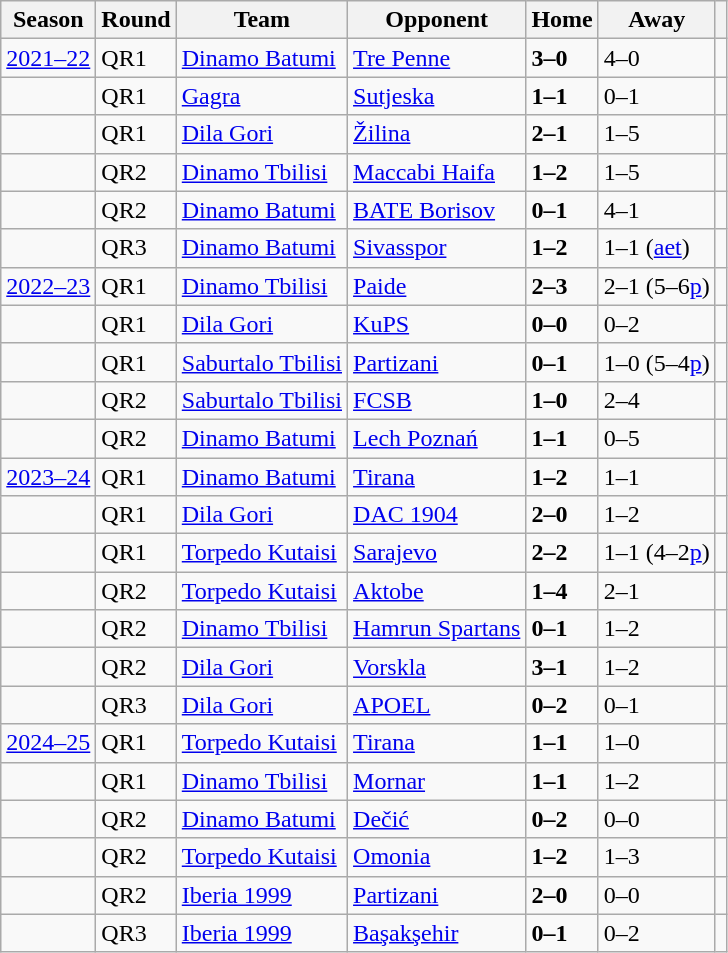<table class="sortable wikitable plainrowheaders mw-collapsible mw-collapsed" |}>
<tr>
<th>Season</th>
<th>Round</th>
<th>Team</th>
<th>Opponent</th>
<th>Home</th>
<th>Away</th>
<th></th>
</tr>
<tr>
<td><a href='#'>2021–22</a></td>
<td>QR1</td>
<td> <a href='#'>Dinamo Batumi</a></td>
<td> <a href='#'>Tre Penne</a></td>
<td><strong>3–0</strong></td>
<td>4–0</td>
<td></td>
</tr>
<tr>
<td></td>
<td>QR1</td>
<td> <a href='#'>Gagra</a></td>
<td> <a href='#'>Sutjeska</a></td>
<td><strong>1–1</strong></td>
<td>0–1</td>
<td></td>
</tr>
<tr>
<td></td>
<td>QR1</td>
<td> <a href='#'>Dila Gori</a></td>
<td> <a href='#'>Žilina</a></td>
<td><strong>2–1</strong></td>
<td>1–5</td>
<td></td>
</tr>
<tr>
<td></td>
<td>QR2</td>
<td> <a href='#'>Dinamo Tbilisi</a></td>
<td> <a href='#'>Maccabi Haifa</a></td>
<td><strong>1–2</strong></td>
<td>1–5</td>
<td></td>
</tr>
<tr>
<td></td>
<td>QR2</td>
<td> <a href='#'>Dinamo Batumi</a></td>
<td> <a href='#'>BATE Borisov</a></td>
<td><strong>0–1</strong></td>
<td>4–1</td>
<td></td>
</tr>
<tr>
<td></td>
<td>QR3</td>
<td> <a href='#'>Dinamo Batumi</a></td>
<td> <a href='#'>Sivasspor</a></td>
<td><strong>1–2</strong></td>
<td>1–1 (<a href='#'>aet</a>)</td>
<td></td>
</tr>
<tr>
<td><a href='#'>2022–23</a></td>
<td>QR1</td>
<td> <a href='#'>Dinamo Tbilisi</a></td>
<td> <a href='#'>Paide</a></td>
<td><strong>2–3</strong></td>
<td>2–1 (5–6<a href='#'>p</a>)</td>
<td></td>
</tr>
<tr>
<td></td>
<td>QR1</td>
<td> <a href='#'>Dila Gori</a></td>
<td> <a href='#'>KuPS</a></td>
<td><strong>0–0</strong></td>
<td>0–2</td>
<td></td>
</tr>
<tr>
<td></td>
<td>QR1</td>
<td> <a href='#'>Saburtalo Tbilisi</a></td>
<td> <a href='#'>Partizani</a></td>
<td><strong>0–1</strong></td>
<td>1–0 (5–4<a href='#'>p</a>)</td>
<td></td>
</tr>
<tr>
<td></td>
<td>QR2</td>
<td> <a href='#'>Saburtalo Tbilisi</a></td>
<td> <a href='#'>FCSB</a></td>
<td><strong>1–0</strong></td>
<td>2–4</td>
<td></td>
</tr>
<tr>
<td></td>
<td>QR2</td>
<td> <a href='#'>Dinamo Batumi</a></td>
<td> <a href='#'>Lech Poznań</a></td>
<td><strong>1–1</strong></td>
<td>0–5</td>
<td></td>
</tr>
<tr>
<td><a href='#'>2023–24</a></td>
<td>QR1</td>
<td> <a href='#'>Dinamo Batumi</a></td>
<td> <a href='#'>Tirana</a></td>
<td><strong>1–2</strong></td>
<td>1–1</td>
<td></td>
</tr>
<tr>
<td></td>
<td>QR1</td>
<td> <a href='#'>Dila Gori</a></td>
<td> <a href='#'>DAC 1904</a></td>
<td><strong>2–0</strong></td>
<td>1–2</td>
<td></td>
</tr>
<tr>
<td></td>
<td>QR1</td>
<td> <a href='#'>Torpedo Kutaisi</a></td>
<td> <a href='#'>Sarajevo</a></td>
<td><strong>2–2</strong></td>
<td>1–1 (4–2<a href='#'>p</a>)</td>
<td></td>
</tr>
<tr>
<td></td>
<td>QR2</td>
<td> <a href='#'>Torpedo Kutaisi</a></td>
<td> <a href='#'>Aktobe</a></td>
<td><strong>1–4</strong></td>
<td>2–1</td>
<td></td>
</tr>
<tr>
<td></td>
<td>QR2</td>
<td> <a href='#'>Dinamo Tbilisi</a></td>
<td> <a href='#'>Hamrun Spartans</a></td>
<td><strong>0–1</strong></td>
<td>1–2</td>
<td></td>
</tr>
<tr>
<td></td>
<td>QR2</td>
<td> <a href='#'>Dila Gori</a></td>
<td> <a href='#'>Vorskla</a></td>
<td><strong>3–1</strong></td>
<td>1–2</td>
<td></td>
</tr>
<tr>
<td></td>
<td>QR3</td>
<td> <a href='#'>Dila Gori</a></td>
<td> <a href='#'>APOEL</a></td>
<td><strong>0–2</strong></td>
<td>0–1</td>
<td></td>
</tr>
<tr>
<td><a href='#'>2024–25</a></td>
<td>QR1</td>
<td> <a href='#'>Torpedo Kutaisi</a></td>
<td> <a href='#'>Tirana</a></td>
<td><strong>1–1</strong></td>
<td>1–0</td>
<td></td>
</tr>
<tr>
<td></td>
<td>QR1</td>
<td> <a href='#'>Dinamo Tbilisi</a></td>
<td> <a href='#'>Mornar</a></td>
<td><strong>1–1</strong></td>
<td>1–2</td>
<td></td>
</tr>
<tr>
<td></td>
<td>QR2</td>
<td> <a href='#'>Dinamo Batumi</a></td>
<td> <a href='#'>Dečić</a></td>
<td><strong>0–2</strong></td>
<td>0–0</td>
<td></td>
</tr>
<tr>
<td></td>
<td>QR2</td>
<td> <a href='#'>Torpedo Kutaisi</a></td>
<td> <a href='#'>Omonia</a></td>
<td><strong>1–2</strong></td>
<td>1–3</td>
<td></td>
</tr>
<tr>
<td></td>
<td>QR2</td>
<td> <a href='#'>Iberia 1999</a></td>
<td> <a href='#'>Partizani</a></td>
<td><strong>2–0</strong></td>
<td>0–0</td>
<td></td>
</tr>
<tr>
<td></td>
<td>QR3</td>
<td> <a href='#'>Iberia 1999</a></td>
<td> <a href='#'>Başakşehir</a></td>
<td><strong>0–1</strong></td>
<td>0–2</td>
<td></td>
</tr>
</table>
